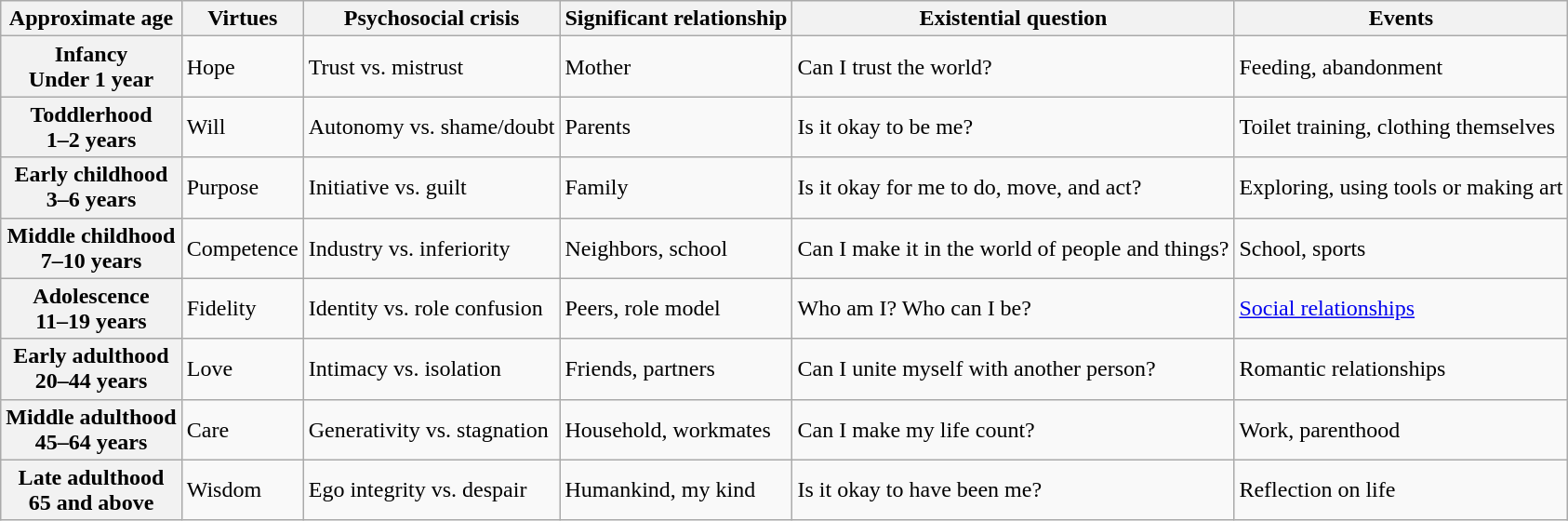<table class="wikitable mw-collapsible">
<tr>
<th>Approximate age</th>
<th>Virtues</th>
<th>Psychosocial crisis</th>
<th>Significant relationship</th>
<th>Existential question</th>
<th>Events</th>
</tr>
<tr>
<th>Infancy<br>Under 1 year</th>
<td>Hope</td>
<td>Trust vs. mistrust</td>
<td>Mother</td>
<td>Can I trust the world?</td>
<td>Feeding, abandonment</td>
</tr>
<tr>
<th>Toddlerhood<br>1–2 years</th>
<td>Will</td>
<td>Autonomy vs. shame/doubt</td>
<td>Parents</td>
<td>Is it okay to be me?</td>
<td>Toilet training, clothing themselves</td>
</tr>
<tr>
<th>Early childhood<br>3–6 years</th>
<td>Purpose</td>
<td>Initiative vs. guilt</td>
<td>Family</td>
<td>Is it okay for me to do, move, and act?</td>
<td>Exploring, using tools or making art</td>
</tr>
<tr>
<th>Middle childhood<br>7–10 years</th>
<td>Competence</td>
<td>Industry vs. inferiority</td>
<td>Neighbors, school</td>
<td>Can I make it in the world of people and things?</td>
<td>School, sports</td>
</tr>
<tr>
<th>Adolescence<br>11–19 years</th>
<td>Fidelity</td>
<td>Identity vs. role confusion</td>
<td>Peers, role model</td>
<td>Who am I? Who can I be?</td>
<td><a href='#'>Social relationships</a></td>
</tr>
<tr>
<th>Early adulthood<br>20–44 years</th>
<td>Love</td>
<td>Intimacy vs. isolation</td>
<td>Friends, partners</td>
<td>Can I unite myself with another person?</td>
<td>Romantic relationships</td>
</tr>
<tr>
<th>Middle adulthood<br>45–64 years</th>
<td>Care</td>
<td>Generativity vs. stagnation</td>
<td>Household, workmates</td>
<td>Can I make my life count?</td>
<td>Work, parenthood</td>
</tr>
<tr>
<th>Late adulthood<br>65 and above</th>
<td>Wisdom</td>
<td>Ego integrity vs. despair</td>
<td>Humankind, my kind</td>
<td>Is it okay to have been me?</td>
<td>Reflection on life</td>
</tr>
</table>
